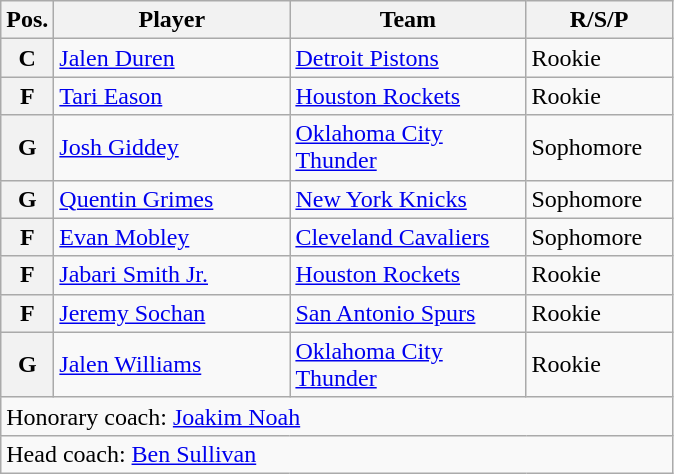<table class="wikitable">
<tr>
<th>Pos.</th>
<th style="width:150px;">Player</th>
<th width=150>Team</th>
<th width=90>R/S/P</th>
</tr>
<tr>
<th>C</th>
<td><a href='#'>Jalen Duren</a></td>
<td><a href='#'>Detroit Pistons</a></td>
<td>Rookie</td>
</tr>
<tr>
<th>F</th>
<td><a href='#'>Tari Eason</a></td>
<td><a href='#'>Houston Rockets</a></td>
<td>Rookie</td>
</tr>
<tr>
<th>G</th>
<td><a href='#'>Josh Giddey</a></td>
<td><a href='#'>Oklahoma City Thunder</a></td>
<td>Sophomore</td>
</tr>
<tr>
<th>G</th>
<td><a href='#'>Quentin Grimes</a></td>
<td><a href='#'>New York Knicks</a></td>
<td>Sophomore</td>
</tr>
<tr>
<th>F</th>
<td><a href='#'>Evan Mobley</a></td>
<td><a href='#'>Cleveland Cavaliers</a></td>
<td>Sophomore</td>
</tr>
<tr>
<th>F</th>
<td><a href='#'>Jabari Smith Jr.</a></td>
<td><a href='#'>Houston Rockets</a></td>
<td>Rookie</td>
</tr>
<tr>
<th>F</th>
<td><a href='#'>Jeremy Sochan</a></td>
<td><a href='#'>San Antonio Spurs</a></td>
<td>Rookie</td>
</tr>
<tr>
<th>G</th>
<td><a href='#'>Jalen Williams</a></td>
<td><a href='#'>Oklahoma City Thunder</a></td>
<td>Rookie</td>
</tr>
<tr>
<td colspan="5">Honorary coach: <a href='#'>Joakim Noah</a></td>
</tr>
<tr>
<td colspan="5">Head coach: <a href='#'>Ben Sullivan</a></td>
</tr>
</table>
